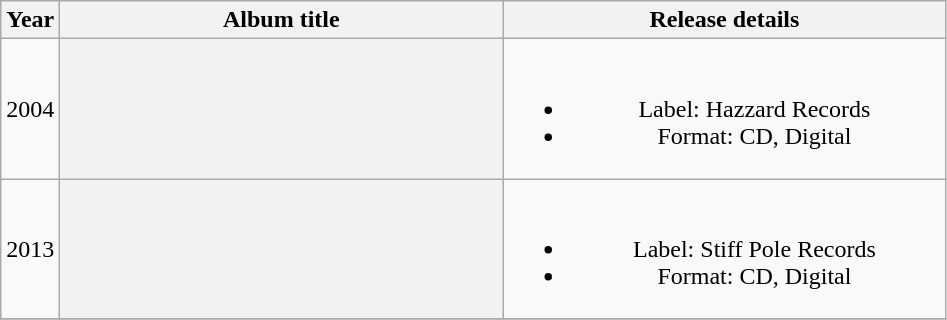<table class="wikitable plainrowheaders" style="text-align:center;">
<tr>
<th>Year</th>
<th scope="col" rowspan="1" style="width:18em;">Album title</th>
<th scope="col" rowspan="1" style="width:18em;">Release details</th>
</tr>
<tr>
<td>2004</td>
<th></th>
<td><br><ul><li>Label: Hazzard Records</li><li>Format:  CD, Digital</li></ul></td>
</tr>
<tr>
<td>2013</td>
<th></th>
<td><br><ul><li>Label: Stiff Pole Records</li><li>Format: CD, Digital</li></ul></td>
</tr>
<tr>
</tr>
</table>
